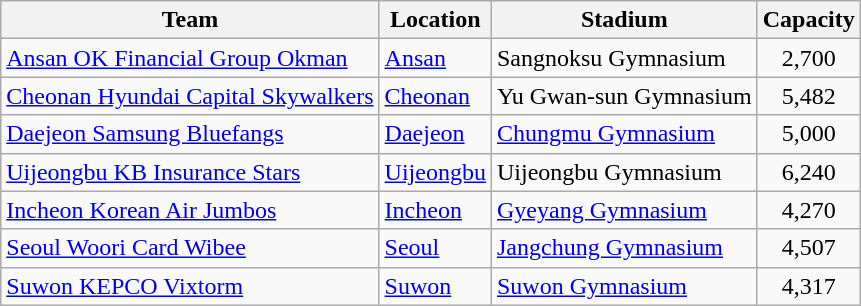<table class="wikitable sortable" style="text-align: left;">
<tr>
<th>Team</th>
<th>Location</th>
<th>Stadium</th>
<th>Capacity</th>
</tr>
<tr>
<td><a href='#'>Ansan OK Financial Group Okman</a></td>
<td><a href='#'>Ansan</a></td>
<td>Sangnoksu Gymnasium</td>
<td align="center">2,700</td>
</tr>
<tr>
<td><a href='#'>Cheonan Hyundai Capital Skywalkers</a></td>
<td><a href='#'>Cheonan</a></td>
<td>Yu Gwan-sun Gymnasium</td>
<td align="center">5,482 <small> </small></td>
</tr>
<tr>
<td><a href='#'>Daejeon Samsung Bluefangs</a></td>
<td><a href='#'>Daejeon</a></td>
<td><a href='#'>Chungmu Gymnasium</a></td>
<td align="center">5,000 <small> </small></td>
</tr>
<tr>
<td><a href='#'>Uijeongbu KB Insurance Stars</a></td>
<td><a href='#'>Uijeongbu</a></td>
<td>Uijeongbu Gymnasium</td>
<td align="center">6,240 <small> </small></td>
</tr>
<tr>
<td><a href='#'>Incheon Korean Air Jumbos</a></td>
<td><a href='#'>Incheon</a></td>
<td><a href='#'>Gyeyang Gymnasium</a></td>
<td align="center">4,270 <small>   </small></td>
</tr>
<tr>
<td><a href='#'>Seoul Woori Card Wibee</a></td>
<td><a href='#'>Seoul</a></td>
<td><a href='#'>Jangchung Gymnasium</a></td>
<td align="center">4,507 <small> </small></td>
</tr>
<tr>
<td><a href='#'>Suwon KEPCO Vixtorm</a></td>
<td><a href='#'>Suwon</a></td>
<td><a href='#'>Suwon Gymnasium</a></td>
<td align="center">4,317 <small> </small></td>
</tr>
</table>
